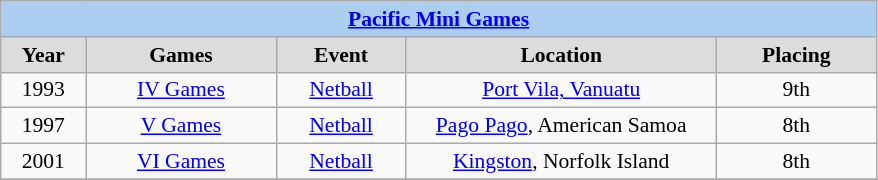<table class=wikitable style="text-align:center; font-size:90%">
<tr>
<th colspan=5 style=background:#ABCDEF><a href='#'>Pacific Mini Games</a></th>
</tr>
<tr>
<th width=50 style=background:gainsboro>Year</th>
<th width=120 style=background:gainsboro>Games</th>
<th width=80 style=background:gainsboro>Event</th>
<th width=200 style=background:gainsboro>Location</th>
<th width=100 style=background:gainsboro>Placing</th>
</tr>
<tr>
<td>1993</td>
<td><a href='#'>IV Games</a></td>
<td><a href='#'>Netball</a></td>
<td><a href='#'>Port Vila, Vanuatu</a></td>
<td bgcolor=>9th</td>
</tr>
<tr>
<td>1997</td>
<td><a href='#'>V Games</a></td>
<td><a href='#'>Netball</a></td>
<td><a href='#'>Pago Pago</a>, American Samoa</td>
<td bgcolor=>8th</td>
</tr>
<tr>
<td>2001</td>
<td><a href='#'>VI Games</a></td>
<td><a href='#'>Netball</a></td>
<td><a href='#'>Kingston</a>, Norfolk Island</td>
<td bgcolor=>8th</td>
</tr>
<tr>
</tr>
</table>
